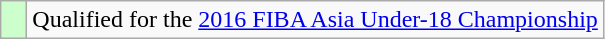<table class="wikitable">
<tr>
<td width=10px bgcolor="#ccffcc"></td>
<td>Qualified for the <a href='#'>2016 FIBA Asia Under-18 Championship</a></td>
</tr>
</table>
